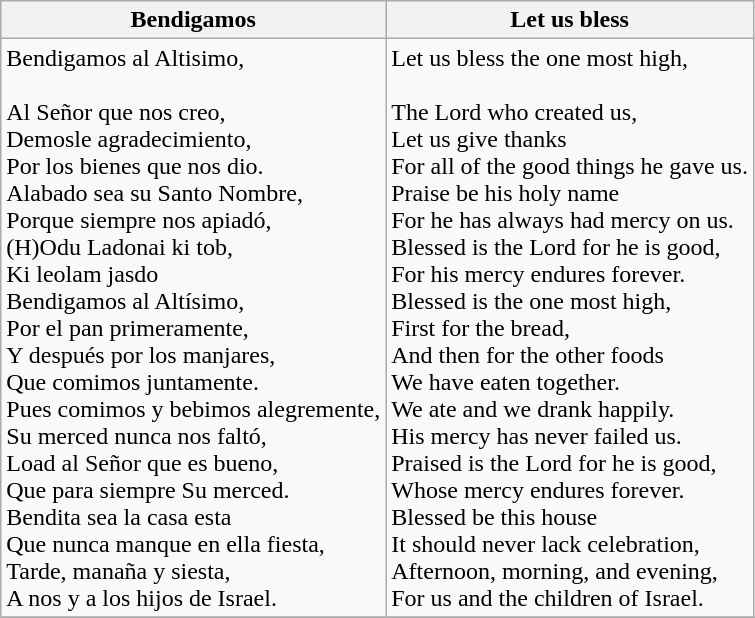<table class="wikitable">
<tr>
<th>Bendigamos</th>
<th>Let us bless</th>
</tr>
<tr>
<td>Bendigamos al Altisimo,<br><br>Al Señor que nos creo,<br> 
Demosle agradecimiento,<br> 
Por los bienes que nos dio.<br>Alabado sea su Santo Nombre,<br> 
Porque siempre nos apiadó,<br> 
(H)Odu Ladonai ki tob,<br> 
Ki leolam jasdo<br>Bendigamos al Altísimo,<br> 
Por el pan primeramente,<br> 
Y después por los manjares,<br> 
Que comimos juntamente.<br>Pues comimos y bebimos alegremente, <br>   
Su merced nunca nos faltó,<br> 
Load al Señor que es bueno,<br> 
Que para siempre Su merced.<br>Bendita sea la casa esta<br> 
Que nunca manque en ella fiesta,<br> 
Tarde, manaña y siesta,<br> 
A nos y a los hijos de Israel.</td>
<td>Let us bless the one most high,<br><br>The Lord who created us,<br> 
Let us give thanks<br> 
For all of the good things he gave us.<br>Praise be his holy name<br> 
For he has always had mercy on us.<br> 
Blessed is the Lord for he is good,<br> 
For his mercy endures forever.<br>Blessed is the one most high,<br> 
First for the bread,<br> 
And then for the other foods<br> 
We have eaten together.<br>We ate and we drank happily.<br> 
His mercy has never failed us.<br> 
Praised is the Lord for he is good,<br> 
Whose mercy endures forever.<br>Blessed be this house<br> 
It should never lack celebration,<br> 
Afternoon, morning, and evening,<br> 
For us and the children of Israel.</td>
</tr>
<tr>
</tr>
</table>
